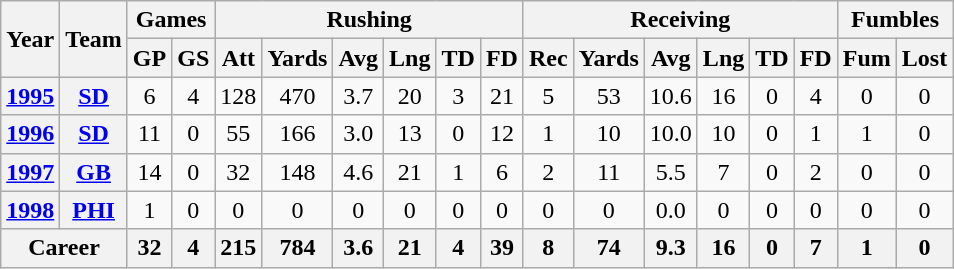<table class="wikitable" style="text-align:center;">
<tr>
<th rowspan="2">Year</th>
<th rowspan="2">Team</th>
<th colspan="2">Games</th>
<th colspan="6">Rushing</th>
<th colspan="6">Receiving</th>
<th colspan="2">Fumbles</th>
</tr>
<tr>
<th>GP</th>
<th>GS</th>
<th>Att</th>
<th>Yards</th>
<th>Avg</th>
<th>Lng</th>
<th>TD</th>
<th>FD</th>
<th>Rec</th>
<th>Yards</th>
<th>Avg</th>
<th>Lng</th>
<th>TD</th>
<th>FD</th>
<th>Fum</th>
<th>Lost</th>
</tr>
<tr>
<th><a href='#'>1995</a></th>
<th><a href='#'>SD</a></th>
<td>6</td>
<td>4</td>
<td>128</td>
<td>470</td>
<td>3.7</td>
<td>20</td>
<td>3</td>
<td>21</td>
<td>5</td>
<td>53</td>
<td>10.6</td>
<td>16</td>
<td>0</td>
<td>4</td>
<td>0</td>
<td>0</td>
</tr>
<tr>
<th><a href='#'>1996</a></th>
<th><a href='#'>SD</a></th>
<td>11</td>
<td>0</td>
<td>55</td>
<td>166</td>
<td>3.0</td>
<td>13</td>
<td>0</td>
<td>12</td>
<td>1</td>
<td>10</td>
<td>10.0</td>
<td>10</td>
<td>0</td>
<td>1</td>
<td>1</td>
<td>0</td>
</tr>
<tr>
<th><a href='#'>1997</a></th>
<th><a href='#'>GB</a></th>
<td>14</td>
<td>0</td>
<td>32</td>
<td>148</td>
<td>4.6</td>
<td>21</td>
<td>1</td>
<td>6</td>
<td>2</td>
<td>11</td>
<td>5.5</td>
<td>7</td>
<td>0</td>
<td>2</td>
<td>0</td>
<td>0</td>
</tr>
<tr>
<th><a href='#'>1998</a></th>
<th><a href='#'>PHI</a></th>
<td>1</td>
<td>0</td>
<td>0</td>
<td>0</td>
<td>0</td>
<td>0</td>
<td>0</td>
<td>0</td>
<td>0</td>
<td>0</td>
<td>0.0</td>
<td>0</td>
<td>0</td>
<td>0</td>
<td>0</td>
<td>0</td>
</tr>
<tr>
<th colspan="2">Career</th>
<th>32</th>
<th>4</th>
<th>215</th>
<th>784</th>
<th>3.6</th>
<th>21</th>
<th>4</th>
<th>39</th>
<th>8</th>
<th>74</th>
<th>9.3</th>
<th>16</th>
<th>0</th>
<th>7</th>
<th>1</th>
<th>0</th>
</tr>
</table>
